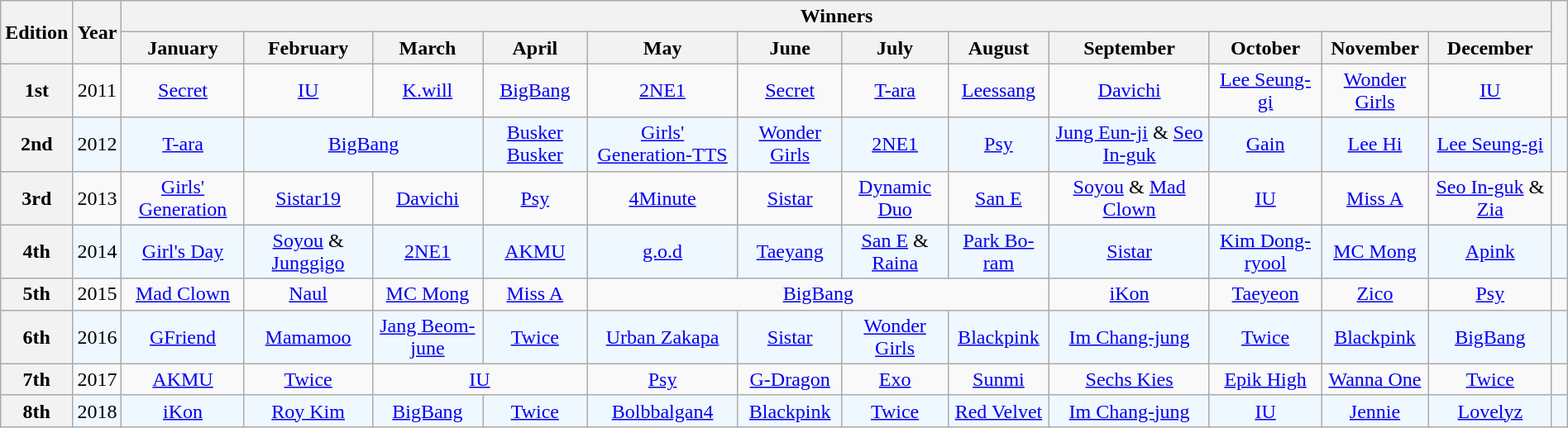<table class="wikitable plainrowheaders" style="text-align:center; width:100%">
<tr>
<th scope="col" rowspan="2" style="width:3%">Edition</th>
<th scope="col" rowspan="2" style="width:2%">Year</th>
<th scope="col" colspan="12">Winners</th>
<th scope="col" rowspan="2" style="width:1%"></th>
</tr>
<tr>
<th scope="col">January</th>
<th scope="col">February</th>
<th scope="col">March</th>
<th scope="col">April</th>
<th scope="col">May</th>
<th scope="col">June</th>
<th scope="col">July</th>
<th scope="col">August</th>
<th scope="col">September</th>
<th scope="col">October</th>
<th scope="col">November</th>
<th scope="col">December</th>
</tr>
<tr>
<th scope="row" style="text-align:center">1st</th>
<td>2011</td>
<td><a href='#'>Secret</a></td>
<td><a href='#'>IU</a></td>
<td><a href='#'>K.will</a></td>
<td><a href='#'>BigBang</a></td>
<td><a href='#'>2NE1</a></td>
<td><a href='#'>Secret</a></td>
<td><a href='#'>T-ara</a></td>
<td><a href='#'>Leessang</a></td>
<td><a href='#'>Davichi</a></td>
<td><a href='#'>Lee Seung-gi</a></td>
<td><a href='#'>Wonder Girls</a></td>
<td><a href='#'>IU</a></td>
<td></td>
</tr>
<tr style="background:#F0F8FF">
<th scope="row" style="text-align:center">2nd</th>
<td>2012</td>
<td><a href='#'>T-ara</a></td>
<td colspan="2"><a href='#'>BigBang</a></td>
<td><a href='#'>Busker Busker</a></td>
<td><a href='#'>Girls' Generation-TTS</a></td>
<td><a href='#'>Wonder Girls</a></td>
<td><a href='#'>2NE1</a></td>
<td><a href='#'>Psy</a></td>
<td><a href='#'>Jung Eun-ji</a> & <a href='#'>Seo In-guk</a></td>
<td><a href='#'>Gain</a></td>
<td><a href='#'>Lee Hi</a></td>
<td><a href='#'>Lee Seung-gi</a></td>
<td></td>
</tr>
<tr>
<th scope="row" style="text-align:center">3rd</th>
<td>2013</td>
<td><a href='#'>Girls' Generation</a></td>
<td><a href='#'>Sistar19</a></td>
<td><a href='#'>Davichi</a></td>
<td><a href='#'>Psy</a></td>
<td><a href='#'>4Minute</a></td>
<td><a href='#'>Sistar</a></td>
<td><a href='#'>Dynamic Duo</a></td>
<td><a href='#'>San E</a></td>
<td><a href='#'>Soyou</a> & <a href='#'>Mad Clown</a></td>
<td><a href='#'>IU</a></td>
<td><a href='#'>Miss A</a></td>
<td><a href='#'>Seo In-guk</a> & <a href='#'>Zia</a></td>
<td></td>
</tr>
<tr style="background:#F0F8FF">
<th scope="row" style="text-align:center">4th</th>
<td>2014</td>
<td><a href='#'>Girl's Day</a></td>
<td><a href='#'>Soyou</a> & <a href='#'>Junggigo</a></td>
<td><a href='#'>2NE1</a></td>
<td><a href='#'>AKMU</a></td>
<td><a href='#'>g.o.d</a></td>
<td><a href='#'>Taeyang</a></td>
<td><a href='#'>San E</a> & <a href='#'>Raina</a></td>
<td><a href='#'>Park Bo-ram</a></td>
<td><a href='#'>Sistar</a></td>
<td><a href='#'>Kim Dong-ryool</a></td>
<td><a href='#'>MC Mong</a></td>
<td><a href='#'>Apink</a></td>
<td></td>
</tr>
<tr>
<th scope="row" style="text-align:center">5th</th>
<td>2015</td>
<td><a href='#'>Mad Clown</a></td>
<td><a href='#'>Naul</a></td>
<td><a href='#'>MC Mong</a></td>
<td><a href='#'>Miss A</a></td>
<td colspan="4"><a href='#'>BigBang</a></td>
<td><a href='#'>iKon</a></td>
<td><a href='#'>Taeyeon</a></td>
<td><a href='#'>Zico</a></td>
<td><a href='#'>Psy</a></td>
<td></td>
</tr>
<tr style="background:#F0F8FF">
<th scope="row" style="text-align:center">6th</th>
<td>2016</td>
<td><a href='#'>GFriend</a></td>
<td><a href='#'>Mamamoo</a></td>
<td><a href='#'>Jang Beom-june</a></td>
<td><a href='#'>Twice</a></td>
<td><a href='#'>Urban Zakapa</a></td>
<td><a href='#'>Sistar</a></td>
<td><a href='#'>Wonder Girls</a></td>
<td><a href='#'>Blackpink</a></td>
<td><a href='#'>Im Chang-jung</a></td>
<td><a href='#'>Twice</a></td>
<td><a href='#'>Blackpink</a></td>
<td><a href='#'>BigBang</a></td>
<td></td>
</tr>
<tr>
<th scope="row" style="text-align:center">7th</th>
<td>2017</td>
<td><a href='#'>AKMU</a></td>
<td><a href='#'>Twice</a></td>
<td colspan="2"><a href='#'>IU</a></td>
<td><a href='#'>Psy</a></td>
<td><a href='#'>G-Dragon</a></td>
<td><a href='#'>Exo</a></td>
<td><a href='#'>Sunmi</a></td>
<td><a href='#'>Sechs Kies</a></td>
<td><a href='#'>Epik High</a></td>
<td><a href='#'>Wanna One</a></td>
<td><a href='#'>Twice</a></td>
<td></td>
</tr>
<tr style="background:#F0F8FF">
<th scope="row" style="text-align:center">8th</th>
<td>2018</td>
<td><a href='#'>iKon</a></td>
<td><a href='#'>Roy Kim</a></td>
<td><a href='#'>BigBang</a></td>
<td><a href='#'>Twice</a></td>
<td><a href='#'>Bolbbalgan4</a></td>
<td><a href='#'>Blackpink</a></td>
<td><a href='#'>Twice</a></td>
<td><a href='#'>Red Velvet</a></td>
<td><a href='#'>Im Chang-jung</a></td>
<td><a href='#'>IU</a></td>
<td><a href='#'>Jennie</a></td>
<td><a href='#'>Lovelyz</a></td>
<td></td>
</tr>
</table>
